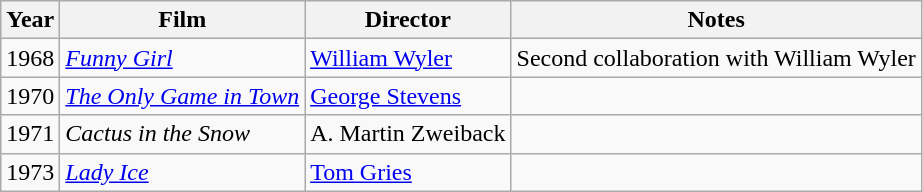<table class="wikitable">
<tr>
<th>Year</th>
<th>Film</th>
<th>Director</th>
<th>Notes</th>
</tr>
<tr>
<td>1968</td>
<td><em><a href='#'>Funny Girl</a></em></td>
<td><a href='#'>William Wyler</a></td>
<td>Second collaboration with William Wyler</td>
</tr>
<tr>
<td>1970</td>
<td><em><a href='#'>The Only Game in Town</a></em></td>
<td><a href='#'>George Stevens</a></td>
<td></td>
</tr>
<tr>
<td>1971</td>
<td><em>Cactus in the Snow</em></td>
<td>A. Martin Zweiback</td>
<td></td>
</tr>
<tr>
<td>1973</td>
<td><em><a href='#'>Lady Ice</a></em></td>
<td><a href='#'>Tom Gries</a></td>
<td></td>
</tr>
</table>
